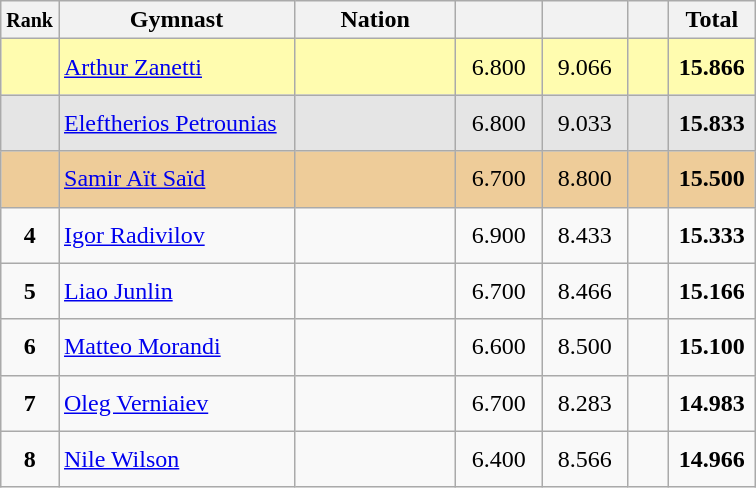<table class="wikitable sortable" style="text-align:center;">
<tr>
<th scope="col" style="width:15px;"><small>Rank</small></th>
<th scope="col" style="width:150px;">Gymnast</th>
<th scope="col" style="width:100px;">Nation</th>
<th scope="col" style="width:50px;"><small></small></th>
<th scope="col" style="width:50px;"><small></small></th>
<th scope="col" style="width:20px;"><small></small></th>
<th scope="col" style="width:50px;">Total</th>
</tr>
<tr style="background:#fffcaf;">
<td scope="row" style="text-align:center"><strong></strong></td>
<td style="height:30px; text-align:left;"><a href='#'>Arthur Zanetti</a></td>
<td style="text-align:left;"></td>
<td>6.800</td>
<td>9.066</td>
<td></td>
<td><strong>15.866</strong></td>
</tr>
<tr style="background:#e5e5e5;">
<td scope="row" style="text-align:center"><strong></strong></td>
<td style="height:30px; text-align:left;"><a href='#'>Eleftherios Petrounias</a></td>
<td style="text-align:left;"></td>
<td>6.800</td>
<td>9.033</td>
<td></td>
<td><strong>15.833</strong></td>
</tr>
<tr style="background:#ec9;">
<td scope="row" style="text-align:center"><strong></strong></td>
<td style="height:30px; text-align:left;"><a href='#'>Samir Aït Saïd</a></td>
<td style="text-align:left;"></td>
<td>6.700</td>
<td>8.800</td>
<td></td>
<td><strong>15.500</strong></td>
</tr>
<tr>
<td scope="row" style="text-align:center"><strong>4</strong></td>
<td style="height:30px; text-align:left;"><a href='#'>Igor Radivilov</a></td>
<td style="text-align:left;"></td>
<td>6.900</td>
<td>8.433</td>
<td></td>
<td><strong>15.333</strong></td>
</tr>
<tr>
<td scope="row" style="text-align:center"><strong>5</strong></td>
<td style="height:30px; text-align:left;"><a href='#'>Liao Junlin</a></td>
<td style="text-align:left;"></td>
<td>6.700</td>
<td>8.466</td>
<td></td>
<td><strong>15.166</strong></td>
</tr>
<tr>
<td scope="row" style="text-align:center"><strong>6</strong></td>
<td style="height:30px; text-align:left;"><a href='#'>Matteo Morandi</a></td>
<td style="text-align:left;"></td>
<td>6.600</td>
<td>8.500</td>
<td></td>
<td><strong>15.100</strong></td>
</tr>
<tr>
<td scope="row" style="text-align:center"><strong>7</strong></td>
<td style="height:30px; text-align:left;"><a href='#'>Oleg Verniaiev</a></td>
<td style="text-align:left;"></td>
<td>6.700</td>
<td>8.283</td>
<td></td>
<td><strong>14.983</strong></td>
</tr>
<tr>
<td scope="row" style="text-align:center"><strong>8</strong></td>
<td style="height:30px; text-align:left;"><a href='#'>Nile Wilson</a></td>
<td style="text-align:left;"></td>
<td>6.400</td>
<td>8.566</td>
<td></td>
<td><strong>14.966</strong></td>
</tr>
</table>
